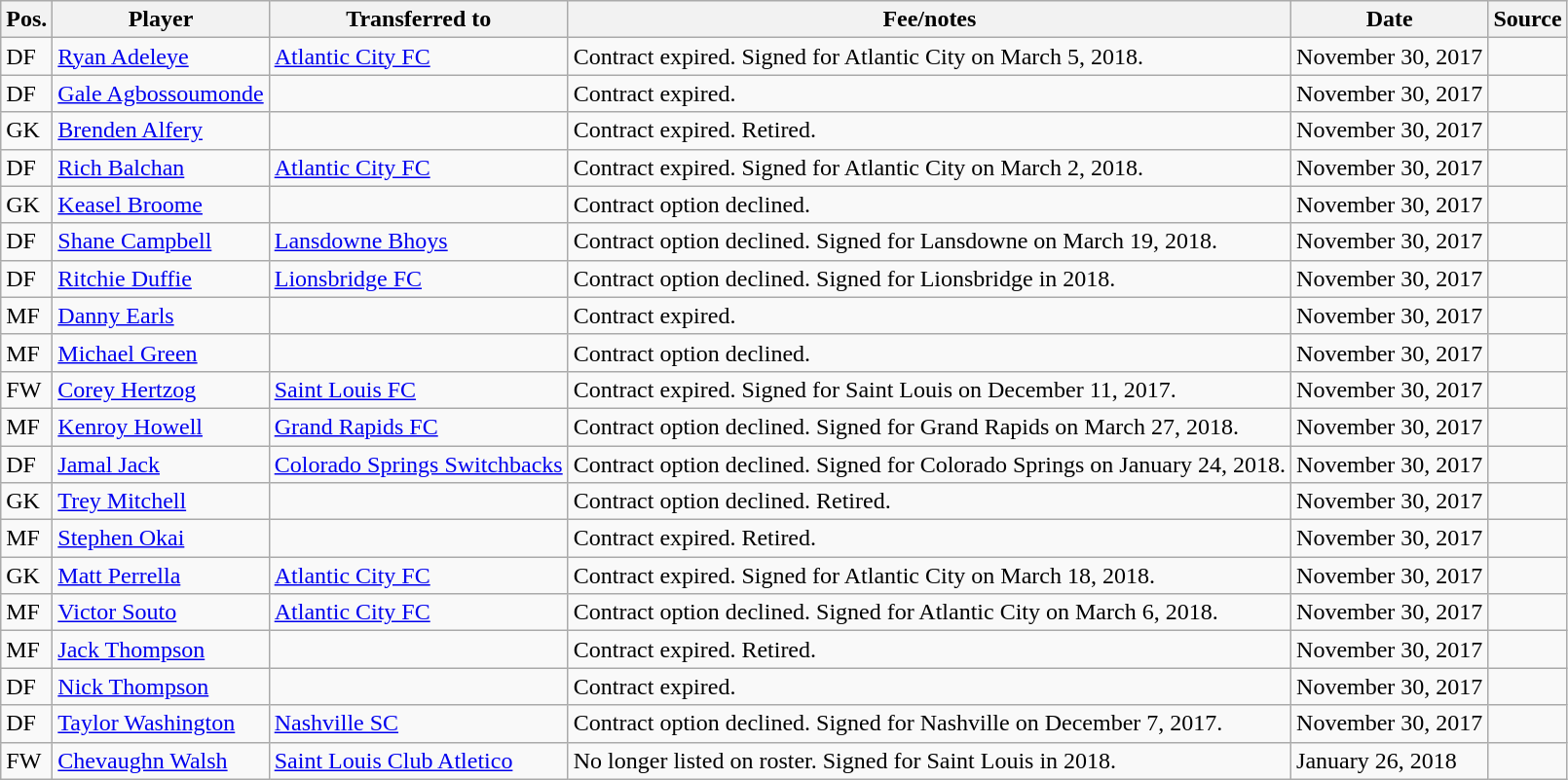<table class="wikitable sortable" style="text-align: left">
<tr>
<th><strong>Pos.</strong></th>
<th><strong>Player</strong></th>
<th><strong>Transferred to</strong></th>
<th><strong>Fee/notes</strong></th>
<th><strong>Date</strong></th>
<th><strong>Source</strong></th>
</tr>
<tr>
<td>DF</td>
<td> <a href='#'>Ryan Adeleye</a></td>
<td> <a href='#'>Atlantic City FC</a></td>
<td>Contract expired. Signed for Atlantic City on March 5, 2018.</td>
<td>November 30, 2017</td>
<td align=center></td>
</tr>
<tr>
<td>DF</td>
<td> <a href='#'>Gale Agbossoumonde</a></td>
<td></td>
<td>Contract expired.</td>
<td>November 30, 2017</td>
<td align=center></td>
</tr>
<tr>
<td>GK</td>
<td> <a href='#'>Brenden Alfery</a></td>
<td></td>
<td>Contract expired. Retired.</td>
<td>November 30, 2017</td>
<td align=center></td>
</tr>
<tr>
<td>DF</td>
<td> <a href='#'>Rich Balchan</a></td>
<td> <a href='#'>Atlantic City FC</a></td>
<td>Contract expired. Signed for Atlantic City on March 2, 2018.</td>
<td>November 30, 2017</td>
<td align=center></td>
</tr>
<tr>
<td>GK</td>
<td> <a href='#'>Keasel Broome</a></td>
<td></td>
<td>Contract option declined.</td>
<td>November 30, 2017</td>
<td align=center></td>
</tr>
<tr>
<td>DF</td>
<td> <a href='#'>Shane Campbell</a></td>
<td> <a href='#'>Lansdowne Bhoys</a></td>
<td>Contract option declined. Signed for Lansdowne on March 19, 2018.</td>
<td>November 30, 2017</td>
<td align=center></td>
</tr>
<tr>
<td>DF</td>
<td> <a href='#'>Ritchie Duffie</a></td>
<td> <a href='#'>Lionsbridge FC</a></td>
<td>Contract option declined. Signed for Lionsbridge in 2018.</td>
<td>November 30, 2017</td>
<td align=center></td>
</tr>
<tr>
<td>MF</td>
<td> <a href='#'>Danny Earls</a></td>
<td></td>
<td>Contract expired.</td>
<td>November 30, 2017</td>
<td align=center></td>
</tr>
<tr>
<td>MF</td>
<td> <a href='#'>Michael Green</a></td>
<td></td>
<td>Contract option declined.</td>
<td>November 30, 2017</td>
<td align=center></td>
</tr>
<tr>
<td>FW</td>
<td> <a href='#'>Corey Hertzog</a></td>
<td> <a href='#'>Saint Louis FC</a></td>
<td>Contract expired. Signed for Saint Louis on December 11, 2017.</td>
<td>November 30, 2017</td>
<td align=center></td>
</tr>
<tr>
<td>MF</td>
<td> <a href='#'>Kenroy Howell</a></td>
<td> <a href='#'>Grand Rapids FC</a></td>
<td>Contract option declined. Signed for Grand Rapids on March 27, 2018.</td>
<td>November 30, 2017</td>
<td align=center></td>
</tr>
<tr>
<td>DF</td>
<td> <a href='#'>Jamal Jack</a></td>
<td> <a href='#'>Colorado Springs Switchbacks</a></td>
<td>Contract option declined. Signed for Colorado Springs on January 24, 2018.</td>
<td>November 30, 2017</td>
<td align=center></td>
</tr>
<tr>
<td>GK</td>
<td> <a href='#'>Trey Mitchell</a></td>
<td></td>
<td>Contract option declined. Retired.</td>
<td>November 30, 2017</td>
<td align=center></td>
</tr>
<tr>
<td>MF</td>
<td> <a href='#'>Stephen Okai</a></td>
<td></td>
<td>Contract expired. Retired.</td>
<td>November 30, 2017</td>
<td align=center></td>
</tr>
<tr>
<td>GK</td>
<td> <a href='#'>Matt Perrella</a></td>
<td> <a href='#'>Atlantic City FC</a></td>
<td>Contract expired. Signed for Atlantic City on March 18, 2018.</td>
<td>November 30, 2017</td>
<td align=center></td>
</tr>
<tr>
<td>MF</td>
<td> <a href='#'>Victor Souto</a></td>
<td> <a href='#'>Atlantic City FC</a></td>
<td>Contract option declined. Signed for Atlantic City on March 6, 2018.</td>
<td>November 30, 2017</td>
<td align=center></td>
</tr>
<tr>
<td>MF</td>
<td> <a href='#'>Jack Thompson</a></td>
<td></td>
<td>Contract expired. Retired.</td>
<td>November 30, 2017</td>
<td align=center></td>
</tr>
<tr>
<td>DF</td>
<td> <a href='#'>Nick Thompson</a></td>
<td></td>
<td>Contract expired.</td>
<td>November 30, 2017</td>
<td align=center></td>
</tr>
<tr>
<td>DF</td>
<td> <a href='#'>Taylor Washington</a></td>
<td> <a href='#'>Nashville SC</a></td>
<td>Contract option declined. Signed for Nashville on December 7, 2017.</td>
<td>November 30, 2017</td>
<td align=center></td>
</tr>
<tr>
<td>FW</td>
<td> <a href='#'>Chevaughn Walsh</a></td>
<td> <a href='#'>Saint Louis Club Atletico</a></td>
<td>No longer listed on roster. Signed for Saint Louis in 2018.</td>
<td>January 26, 2018</td>
<td align=center></td>
</tr>
</table>
